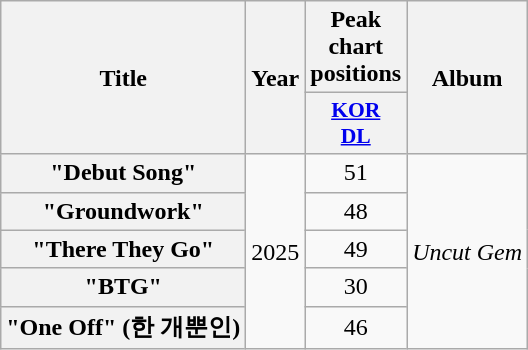<table class="wikitable plainrowheaders" style="text-align:center">
<tr>
<th scope="col" rowspan="2">Title</th>
<th scope="col" rowspan="2">Year</th>
<th scope="col" colspan="1">Peak chart positions</th>
<th scope="col" rowspan="2">Album</th>
</tr>
<tr>
<th scope="col" style="font-size:90%; width:3em"><a href='#'>KOR<br>DL</a><br></th>
</tr>
<tr>
<th scope="row">"Debut Song"</th>
<td rowspan="5">2025</td>
<td>51</td>
<td rowspan="5"><em>Uncut Gem</em></td>
</tr>
<tr>
<th scope="row">"Groundwork"</th>
<td>48</td>
</tr>
<tr>
<th scope="row">"There They Go"</th>
<td>49</td>
</tr>
<tr>
<th scope="row">"BTG"</th>
<td>30</td>
</tr>
<tr>
<th scope="row">"One Off" (한 개뿐인)</th>
<td>46</td>
</tr>
</table>
